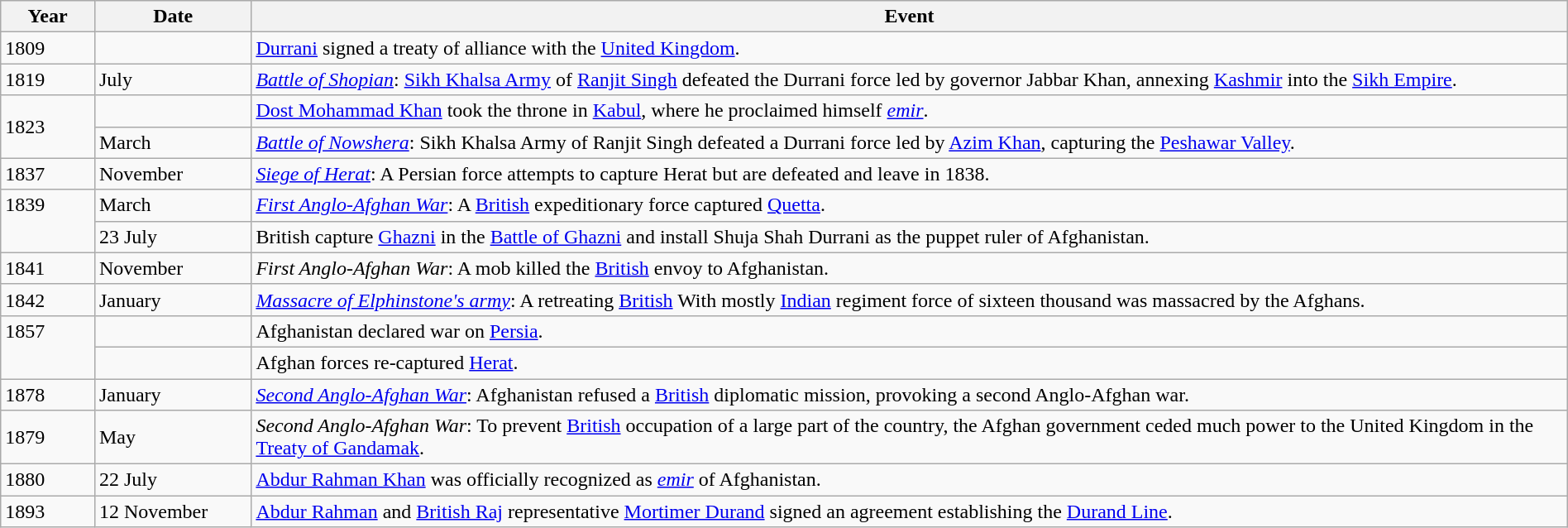<table class="wikitable" width="100%">
<tr>
<th style="width:6%">Year</th>
<th style="width:10%">Date</th>
<th>Event</th>
</tr>
<tr>
<td>1809</td>
<td></td>
<td><a href='#'>Durrani</a> signed a treaty of alliance with the <a href='#'>United Kingdom</a>.</td>
</tr>
<tr>
<td>1819</td>
<td>July</td>
<td><em><a href='#'>Battle of Shopian</a></em>: <a href='#'>Sikh Khalsa Army</a> of <a href='#'>Ranjit Singh</a> defeated the Durrani force led by governor Jabbar Khan, annexing <a href='#'>Kashmir</a> into the <a href='#'>Sikh Empire</a>.</td>
</tr>
<tr>
<td rowspan="2">1823</td>
<td></td>
<td><a href='#'>Dost Mohammad Khan</a> took the throne in <a href='#'>Kabul</a>, where he proclaimed himself <em><a href='#'>emir</a></em>.</td>
</tr>
<tr>
<td>March</td>
<td><em><a href='#'>Battle of Nowshera</a></em>: Sikh Khalsa Army of Ranjit Singh defeated a Durrani force led by <a href='#'>Azim Khan</a>, capturing the <a href='#'>Peshawar Valley</a>.</td>
</tr>
<tr>
<td>1837</td>
<td>November</td>
<td><em><a href='#'>Siege of Herat</a></em>: A Persian force attempts to capture Herat but are defeated and leave in 1838.</td>
</tr>
<tr>
<td rowspan="2" valign="top">1839</td>
<td>March</td>
<td><em><a href='#'>First Anglo-Afghan War</a></em>: A <a href='#'>British</a> expeditionary force captured <a href='#'>Quetta</a>.</td>
</tr>
<tr>
<td>23 July</td>
<td>British capture <a href='#'>Ghazni</a> in the <a href='#'>Battle of Ghazni</a> and install Shuja Shah Durrani as the puppet ruler of Afghanistan.</td>
</tr>
<tr>
<td>1841</td>
<td>November</td>
<td><em>First Anglo-Afghan War</em>: A mob killed the <a href='#'>British</a> envoy to Afghanistan.</td>
</tr>
<tr>
<td>1842</td>
<td>January</td>
<td><em><a href='#'>Massacre of Elphinstone's army</a></em>: A retreating <a href='#'>British</a> With mostly <a href='#'>Indian</a> regiment force of sixteen thousand was massacred by the Afghans.</td>
</tr>
<tr>
<td rowspan="2" valign="top">1857</td>
<td></td>
<td>Afghanistan declared war on <a href='#'>Persia</a>.</td>
</tr>
<tr>
<td></td>
<td>Afghan forces re-captured <a href='#'>Herat</a>.</td>
</tr>
<tr>
<td>1878</td>
<td>January</td>
<td><em><a href='#'>Second Anglo-Afghan War</a></em>: Afghanistan refused a <a href='#'>British</a> diplomatic mission, provoking a second Anglo-Afghan war.</td>
</tr>
<tr>
<td>1879</td>
<td>May</td>
<td><em>Second Anglo-Afghan War</em>: To prevent <a href='#'>British</a> occupation of a large part of the country, the Afghan government ceded much power to the United Kingdom in the <a href='#'>Treaty of Gandamak</a>.</td>
</tr>
<tr>
<td>1880</td>
<td>22 July</td>
<td><a href='#'>Abdur Rahman Khan</a> was officially recognized as <em><a href='#'>emir</a></em> of Afghanistan.</td>
</tr>
<tr>
<td>1893</td>
<td>12 November</td>
<td><a href='#'>Abdur Rahman</a> and <a href='#'>British Raj</a> representative <a href='#'>Mortimer Durand</a> signed an agreement establishing the <a href='#'>Durand Line</a>.</td>
</tr>
</table>
